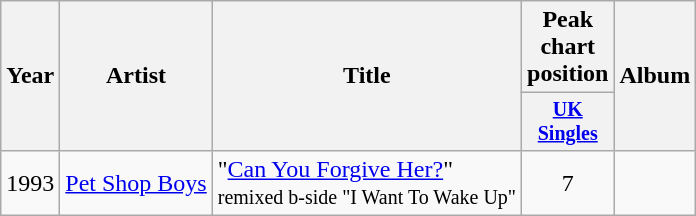<table class="wikitable" style="text-align:left">
<tr>
<th rowspan="2">Year</th>
<th rowspan="2">Artist</th>
<th rowspan="2">Title</th>
<th colspan="1">Peak chart position</th>
<th rowspan="2">Album</th>
</tr>
<tr style="font-size:smaller;">
<th width="35"><a href='#'>UK Singles</a></th>
</tr>
<tr>
<td>1993</td>
<td><a href='#'>Pet Shop Boys</a></td>
<td>"<a href='#'>Can You Forgive Her?</a>" <br><small>remixed b-side "I Want To Wake Up"</small></td>
<td style="text-align:center;">7</td>
<td></td>
</tr>
</table>
